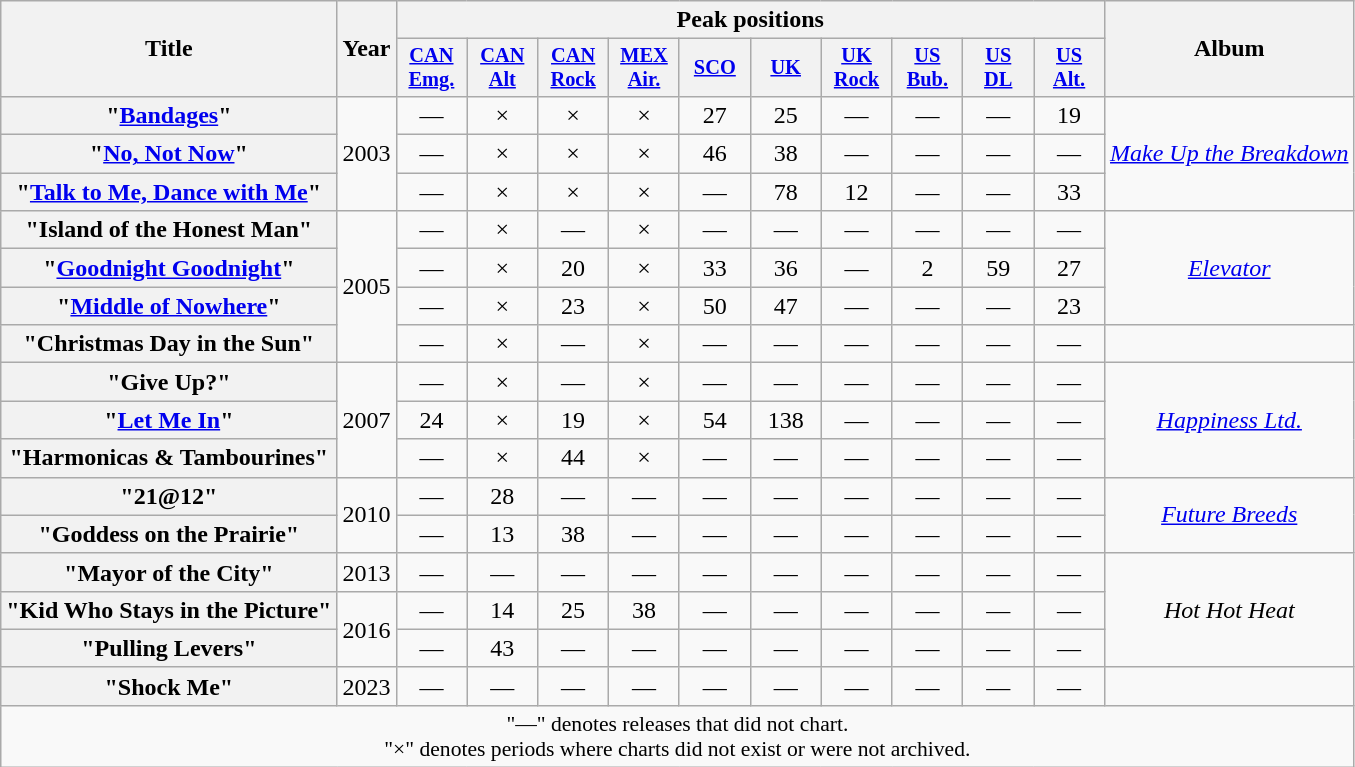<table class="wikitable plainrowheaders" style="text-align:center;">
<tr>
<th scope="col" rowspan="2">Title</th>
<th scope="col" rowspan="2">Year</th>
<th scope="col" colspan="10">Peak positions</th>
<th scope="col" rowspan="2">Album</th>
</tr>
<tr>
<th scope="col" style="width:3em;font-size:85%;"><a href='#'>CAN<br>Emg.</a><br></th>
<th scope="col" style="width:3em;font-size:85%;"><a href='#'>CAN<br>Alt</a><br></th>
<th scope="col" style="width:3em;font-size:85%;"><a href='#'>CAN<br>Rock</a><br></th>
<th scope="col" style="width:3em;font-size:85%;"><a href='#'>MEX<br>Air.</a><br></th>
<th scope="col" style="width:3em;font-size:85%;"><a href='#'>SCO</a><br></th>
<th scope="col" style="width:3em;font-size:85%;"><a href='#'>UK</a><br></th>
<th scope="col" style="width:3em;font-size:85%;"><a href='#'>UK<br>Rock</a><br></th>
<th scope="col" style="width:3em;font-size:85%;"><a href='#'>US<br>Bub.</a><br></th>
<th scope="col" style="width:3em;font-size:85%;"><a href='#'>US<br>DL</a><br></th>
<th scope="col" style="width:3em;font-size:85%;"><a href='#'>US<br>Alt.</a><br></th>
</tr>
<tr>
<th scope="row">"<a href='#'>Bandages</a>"</th>
<td rowspan="3">2003</td>
<td>—</td>
<td>×</td>
<td>×</td>
<td>×</td>
<td>27</td>
<td>25</td>
<td>—</td>
<td>—</td>
<td>—</td>
<td>19</td>
<td rowspan="3"><em><a href='#'>Make Up the Breakdown</a></em></td>
</tr>
<tr>
<th scope="row">"<a href='#'>No, Not Now</a>"</th>
<td>—</td>
<td>×</td>
<td>×</td>
<td>×</td>
<td>46</td>
<td>38</td>
<td>—</td>
<td>—</td>
<td>—</td>
<td>—</td>
</tr>
<tr>
<th scope="row">"<a href='#'>Talk to Me, Dance with Me</a>"</th>
<td>—</td>
<td>×</td>
<td>×</td>
<td>×</td>
<td>—</td>
<td>78</td>
<td>12</td>
<td>—</td>
<td>—</td>
<td>33</td>
</tr>
<tr>
<th scope="row">"Island of the Honest Man"</th>
<td rowspan="4">2005</td>
<td>—</td>
<td>×</td>
<td>—</td>
<td>×</td>
<td>—</td>
<td>—</td>
<td>—</td>
<td>—</td>
<td>—</td>
<td>—</td>
<td rowspan="3"><em><a href='#'>Elevator</a></em></td>
</tr>
<tr>
<th scope="row">"<a href='#'>Goodnight Goodnight</a>"</th>
<td>—</td>
<td>×</td>
<td>20</td>
<td>×</td>
<td>33</td>
<td>36</td>
<td>—</td>
<td>2</td>
<td>59</td>
<td>27</td>
</tr>
<tr>
<th scope="row">"<a href='#'>Middle of Nowhere</a>"</th>
<td>—</td>
<td>×</td>
<td>23</td>
<td>×</td>
<td>50</td>
<td>47</td>
<td>—</td>
<td>—</td>
<td>—</td>
<td>23</td>
</tr>
<tr>
<th scope="row">"Christmas Day in the Sun"</th>
<td>—</td>
<td>×</td>
<td>—</td>
<td>×</td>
<td>—</td>
<td>—</td>
<td>—</td>
<td>—</td>
<td>—</td>
<td>—</td>
<td></td>
</tr>
<tr>
<th scope="row">"Give Up?"</th>
<td rowspan="3">2007</td>
<td>—</td>
<td>×</td>
<td>—</td>
<td>×</td>
<td>—</td>
<td>—</td>
<td>—</td>
<td>—</td>
<td>—</td>
<td>—</td>
<td rowspan="3"><em><a href='#'>Happiness Ltd.</a></em></td>
</tr>
<tr>
<th scope="row">"<a href='#'>Let Me In</a>"</th>
<td>24</td>
<td>×</td>
<td>19</td>
<td>×</td>
<td>54</td>
<td>138</td>
<td>—</td>
<td>—</td>
<td>—</td>
<td>—</td>
</tr>
<tr>
<th scope="row">"Harmonicas & Tambourines"</th>
<td>—</td>
<td>×</td>
<td>44</td>
<td>×</td>
<td>—</td>
<td>—</td>
<td>—</td>
<td>—</td>
<td>—</td>
<td>—</td>
</tr>
<tr>
<th scope="row">"21@12"</th>
<td rowspan="2">2010</td>
<td>—</td>
<td>28</td>
<td>—</td>
<td>—</td>
<td>—</td>
<td>—</td>
<td>—</td>
<td>—</td>
<td>—</td>
<td>—</td>
<td rowspan="2"><em><a href='#'>Future Breeds</a></em></td>
</tr>
<tr>
<th scope="row">"Goddess on the Prairie"</th>
<td>—</td>
<td>13</td>
<td>38</td>
<td>—</td>
<td>—</td>
<td>—</td>
<td>—</td>
<td>—</td>
<td>—</td>
<td>—</td>
</tr>
<tr>
<th scope="row">"Mayor of the City"</th>
<td>2013</td>
<td>—</td>
<td>—</td>
<td>—</td>
<td>—</td>
<td>—</td>
<td>—</td>
<td>—</td>
<td>—</td>
<td>—</td>
<td>—</td>
<td rowspan="3"><em>Hot Hot Heat</em></td>
</tr>
<tr>
<th scope="row">"Kid Who Stays in the Picture"</th>
<td rowspan="2">2016</td>
<td>—</td>
<td>14</td>
<td>25</td>
<td>38</td>
<td>—</td>
<td>—</td>
<td>—</td>
<td>—</td>
<td>—</td>
<td>—</td>
</tr>
<tr>
<th scope="row">"Pulling Levers"</th>
<td>—</td>
<td>43</td>
<td>—</td>
<td>—</td>
<td>—</td>
<td>—</td>
<td>—</td>
<td>—</td>
<td>—</td>
<td>—</td>
</tr>
<tr>
<th scope="row">"Shock Me"</th>
<td>2023</td>
<td>—</td>
<td>—</td>
<td>—</td>
<td>—</td>
<td>—</td>
<td>—</td>
<td>—</td>
<td>—</td>
<td>—</td>
<td>—</td>
<td></td>
</tr>
<tr>
<td colspan="14" style="text-align:center; font-size:90%">"—" denotes releases that did not chart.<br>"×" denotes periods where charts did not exist or were not archived.</td>
</tr>
</table>
